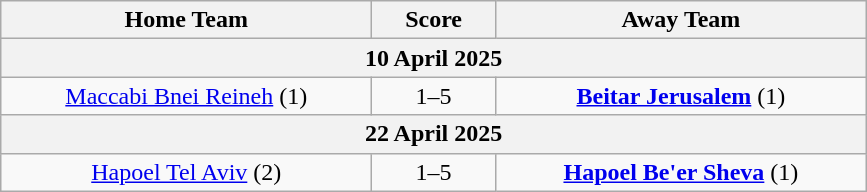<table class="wikitable" style="text-align: center;">
<tr>
<th width="240px">Home Team</th>
<th width="75px">Score</th>
<th width="240px">Away Team</th>
</tr>
<tr>
<th colspan=3>10 April 2025</th>
</tr>
<tr>
<td><a href='#'>Maccabi Bnei Reineh</a> (1)</td>
<td>1–5</td>
<td><strong><a href='#'>Beitar Jerusalem</a></strong> (1)</td>
</tr>
<tr>
<th colspan=3>22 April 2025</th>
</tr>
<tr>
<td><a href='#'>Hapoel Tel Aviv</a> (2)</td>
<td>1–5</td>
<td><strong><a href='#'>Hapoel Be'er Sheva</a></strong> (1)</td>
</tr>
</table>
